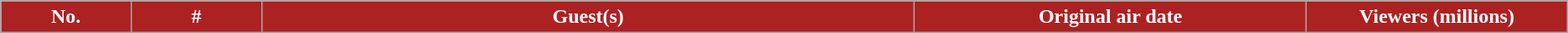<table class="wikitable plainrowheaders">
<tr>
<th style="background: #AC2122;color:#FFF;width:5%;">No.</th>
<th style="background: #AC2122;color:#FFF;width:5%;">#</th>
<th style="background: #AC2122;color:#FFF;width:25%;">Guest(s)</th>
<th style="background: #AC2122;color:#FFF;width:15%;">Original air date</th>
<th style="background: #AC2122;color:#FFF;width:10%;">Viewers (millions)<br>









</th>
</tr>
</table>
